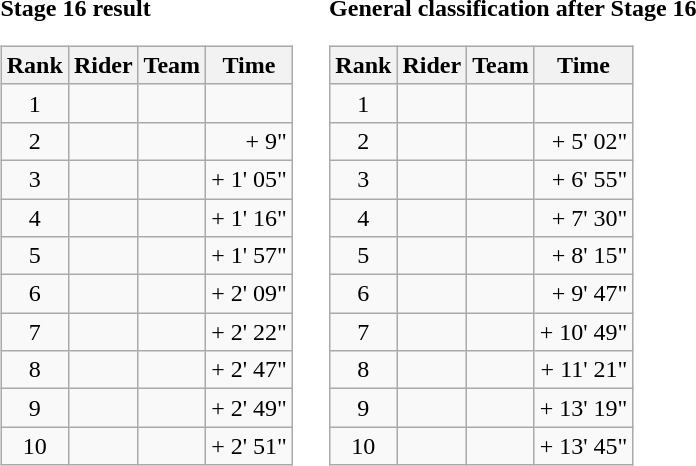<table>
<tr>
<td><strong>Stage 16 result</strong><br><table class="wikitable">
<tr>
<th scope="col">Rank</th>
<th scope="col">Rider</th>
<th scope="col">Team</th>
<th scope="col">Time</th>
</tr>
<tr>
<td style="text-align:center;">1</td>
<td></td>
<td></td>
<td style="text-align:right;"></td>
</tr>
<tr>
<td style="text-align:center;">2</td>
<td></td>
<td></td>
<td style="text-align:right;">+ 9"</td>
</tr>
<tr>
<td style="text-align:center;">3</td>
<td></td>
<td></td>
<td style="text-align:right;">+ 1' 05"</td>
</tr>
<tr>
<td style="text-align:center;">4</td>
<td></td>
<td></td>
<td style="text-align:right;">+ 1' 16"</td>
</tr>
<tr>
<td style="text-align:center;">5</td>
<td></td>
<td></td>
<td style="text-align:right;">+ 1' 57"</td>
</tr>
<tr>
<td style="text-align:center;">6</td>
<td></td>
<td></td>
<td style="text-align:right;">+ 2' 09"</td>
</tr>
<tr>
<td style="text-align:center;">7</td>
<td></td>
<td></td>
<td style="text-align:right;">+ 2' 22"</td>
</tr>
<tr>
<td style="text-align:center;">8</td>
<td></td>
<td></td>
<td style="text-align:right;">+ 2' 47"</td>
</tr>
<tr>
<td style="text-align:center;">9</td>
<td></td>
<td></td>
<td style="text-align:right;">+ 2' 49"</td>
</tr>
<tr>
<td style="text-align:center;">10</td>
<td></td>
<td></td>
<td style="text-align:right;">+ 2' 51"</td>
</tr>
</table>
</td>
<td></td>
<td><strong>General classification after Stage 16</strong><br><table class="wikitable">
<tr>
<th scope="col">Rank</th>
<th scope="col">Rider</th>
<th scope="col">Team</th>
<th scope="col">Time</th>
</tr>
<tr>
<td style="text-align:center;">1</td>
<td></td>
<td></td>
<td style="text-align:right;"></td>
</tr>
<tr>
<td style="text-align:center;">2</td>
<td></td>
<td></td>
<td style="text-align:right;">+ 5' 02"</td>
</tr>
<tr>
<td style="text-align:center;">3</td>
<td></td>
<td></td>
<td style="text-align:right;">+ 6' 55"</td>
</tr>
<tr>
<td style="text-align:center;">4</td>
<td></td>
<td></td>
<td style="text-align:right;">+ 7' 30"</td>
</tr>
<tr>
<td style="text-align:center;">5</td>
<td></td>
<td></td>
<td style="text-align:right;">+ 8' 15"</td>
</tr>
<tr>
<td style="text-align:center;">6</td>
<td></td>
<td></td>
<td style="text-align:right;">+ 9' 47"</td>
</tr>
<tr>
<td style="text-align:center;">7</td>
<td></td>
<td></td>
<td style="text-align:right;">+ 10' 49"</td>
</tr>
<tr>
<td style="text-align:center;">8</td>
<td></td>
<td></td>
<td style="text-align:right;">+ 11' 21"</td>
</tr>
<tr>
<td style="text-align:center;">9</td>
<td></td>
<td></td>
<td style="text-align:right;">+ 13' 19"</td>
</tr>
<tr>
<td style="text-align:center;">10</td>
<td></td>
<td></td>
<td style="text-align:right;">+ 13' 45"</td>
</tr>
</table>
</td>
</tr>
</table>
